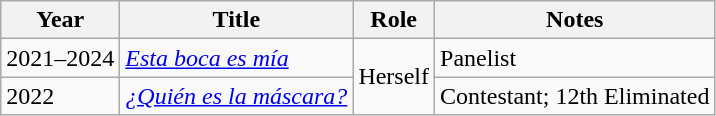<table class="wikitable sortable">
<tr>
<th>Year</th>
<th>Title</th>
<th>Role</th>
<th class="unsortable">Notes</th>
</tr>
<tr>
<td>2021–2024</td>
<td><em><a href='#'>Esta boca es mía</a></em></td>
<td rowspan="2">Herself</td>
<td>Panelist</td>
</tr>
<tr>
<td>2022</td>
<td><a href='#'><em>¿Quién es la máscara?</em></a></td>
<td>Contestant; 12th Eliminated</td>
</tr>
</table>
